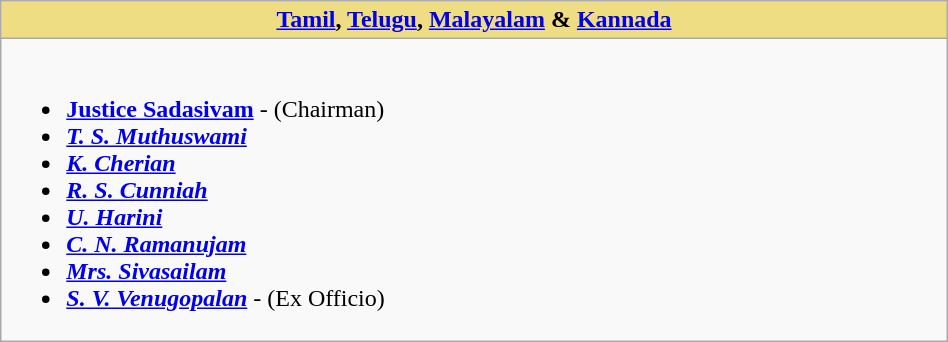<table class="wikitable" width=50% |>
<tr>
<th !  style="background:#eedd82; text-align:center; width:50%;"><a href='#'>Tamil</a>, <a href='#'>Telugu</a>, <a href='#'>Malayalam</a> & <a href='#'>Kannada</a></th>
</tr>
<tr>
<td valign="top"><br><ul><li><strong><a href='#'>Justice Sadasivam</a></strong> - (Chairman)</li><li><strong><em><a href='#'>T. S. Muthuswami</a></em></strong></li><li><strong><em><a href='#'>K. Cherian</a></em></strong></li><li><strong><em><a href='#'>R. S. Cunniah</a></em></strong></li><li><strong><em><a href='#'>U. Harini</a></em></strong></li><li><strong><em><a href='#'>C. N. Ramanujam</a></em></strong></li><li><strong><em><a href='#'>Mrs. Sivasailam</a></em></strong></li><li><strong><em><a href='#'>S. V. Venugopalan</a></em></strong> - (Ex Officio)</li></ul></td>
</tr>
</table>
